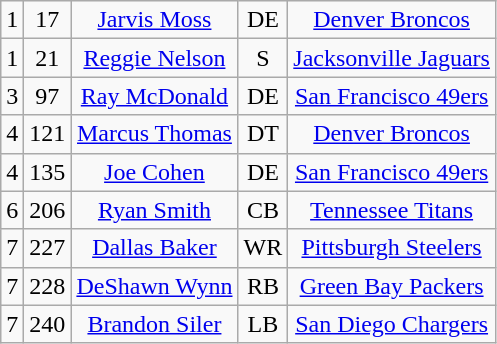<table class="wikitable" style="text-align:center">
<tr>
<td>1</td>
<td>17</td>
<td><a href='#'>Jarvis Moss</a></td>
<td>DE</td>
<td><a href='#'>Denver Broncos</a></td>
</tr>
<tr>
<td>1</td>
<td>21</td>
<td><a href='#'>Reggie Nelson</a></td>
<td>S</td>
<td><a href='#'>Jacksonville Jaguars</a></td>
</tr>
<tr>
<td>3</td>
<td>97</td>
<td><a href='#'>Ray McDonald</a></td>
<td>DE</td>
<td><a href='#'>San Francisco 49ers</a></td>
</tr>
<tr>
<td>4</td>
<td>121</td>
<td><a href='#'>Marcus Thomas</a></td>
<td>DT</td>
<td><a href='#'>Denver Broncos</a></td>
</tr>
<tr>
<td>4</td>
<td>135</td>
<td><a href='#'>Joe Cohen</a></td>
<td>DE</td>
<td><a href='#'>San Francisco 49ers</a></td>
</tr>
<tr>
<td>6</td>
<td>206</td>
<td><a href='#'>Ryan Smith</a></td>
<td>CB</td>
<td><a href='#'>Tennessee Titans</a></td>
</tr>
<tr>
<td>7</td>
<td>227</td>
<td><a href='#'>Dallas Baker</a></td>
<td>WR</td>
<td><a href='#'>Pittsburgh Steelers</a></td>
</tr>
<tr>
<td>7</td>
<td>228</td>
<td><a href='#'>DeShawn Wynn</a></td>
<td>RB</td>
<td><a href='#'>Green Bay Packers</a></td>
</tr>
<tr>
<td>7</td>
<td>240</td>
<td><a href='#'>Brandon Siler</a></td>
<td>LB</td>
<td><a href='#'>San Diego Chargers</a></td>
</tr>
</table>
